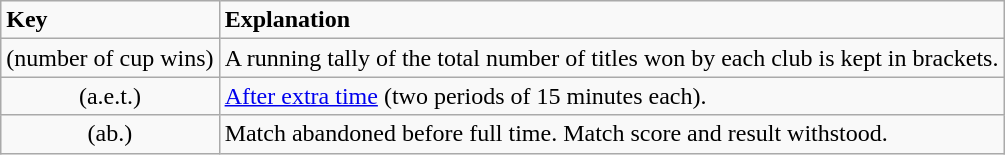<table class="wikitable">
<tr>
<td><strong>Key</strong></td>
<td><strong>Explanation</strong></td>
</tr>
<tr>
<td align="center">(number of cup wins)</td>
<td>A running tally of the total number of titles won by each club is kept in brackets.</td>
</tr>
<tr>
<td align="center">(a.e.t.)</td>
<td><a href='#'>After extra time</a> (two periods of 15 minutes each).</td>
</tr>
<tr>
<td align="center">(ab.)</td>
<td>Match abandoned before full time. Match score and result withstood.</td>
</tr>
</table>
